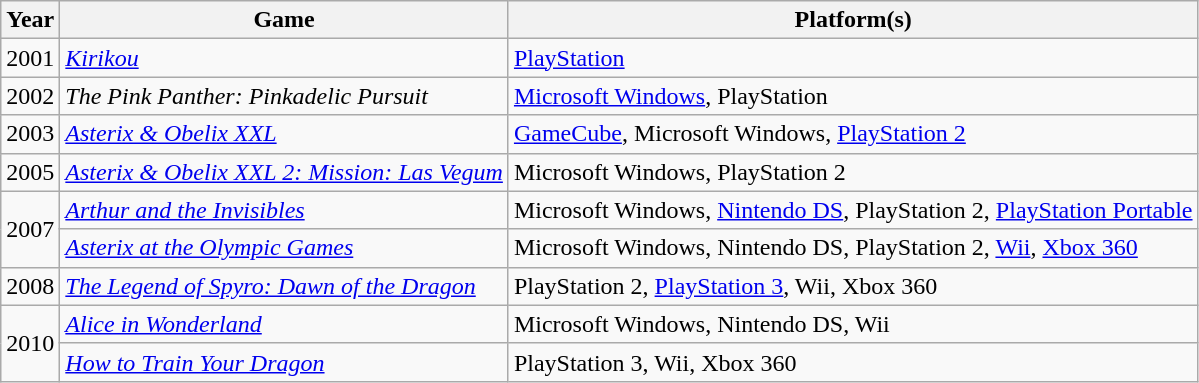<table class="wikitable sortable">
<tr>
<th>Year</th>
<th>Game</th>
<th>Platform(s)</th>
</tr>
<tr>
<td>2001</td>
<td><em><a href='#'>Kirikou</a></em></td>
<td><a href='#'>PlayStation</a></td>
</tr>
<tr>
<td>2002</td>
<td><em>The Pink Panther: Pinkadelic Pursuit</em></td>
<td><a href='#'>Microsoft Windows</a>, PlayStation</td>
</tr>
<tr>
<td>2003</td>
<td><em><a href='#'>Asterix & Obelix XXL</a></em></td>
<td><a href='#'>GameCube</a>, Microsoft Windows, <a href='#'>PlayStation 2</a></td>
</tr>
<tr>
<td>2005</td>
<td><em><a href='#'>Asterix & Obelix XXL 2: Mission: Las Vegum</a></em></td>
<td>Microsoft Windows, PlayStation 2</td>
</tr>
<tr>
<td rowspan="2">2007</td>
<td><em><a href='#'>Arthur and the Invisibles</a></em></td>
<td>Microsoft Windows, <a href='#'>Nintendo DS</a>, PlayStation 2, <a href='#'>PlayStation Portable</a></td>
</tr>
<tr>
<td><em><a href='#'>Asterix at the Olympic Games</a></em></td>
<td>Microsoft Windows, Nintendo DS, PlayStation 2, <a href='#'>Wii</a>, <a href='#'>Xbox 360</a></td>
</tr>
<tr>
<td>2008</td>
<td><em><a href='#'>The Legend of Spyro: Dawn of the Dragon</a></em></td>
<td>PlayStation 2, <a href='#'>PlayStation 3</a>, Wii, Xbox 360</td>
</tr>
<tr>
<td rowspan="2">2010</td>
<td><em><a href='#'>Alice in Wonderland</a></em></td>
<td>Microsoft Windows, Nintendo DS, Wii</td>
</tr>
<tr>
<td><em><a href='#'>How to Train Your Dragon</a></em></td>
<td>PlayStation 3, Wii, Xbox 360</td>
</tr>
</table>
